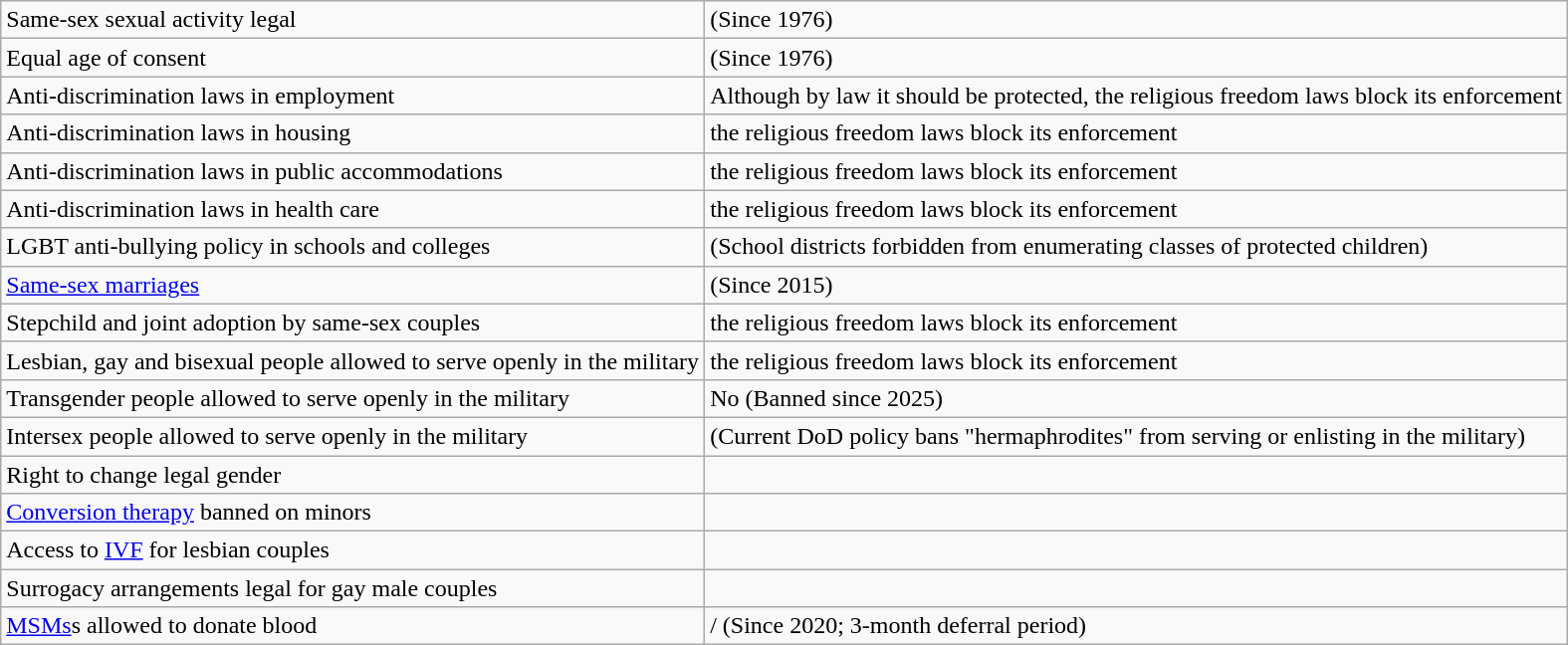<table class="wikitable">
<tr>
<td>Same-sex sexual activity legal</td>
<td> (Since 1976)</td>
</tr>
<tr>
<td>Equal age of consent</td>
<td> (Since 1976)</td>
</tr>
<tr>
<td>Anti-discrimination laws in employment</td>
<td> Although by law it should be protected, the religious freedom laws block its enforcement</td>
</tr>
<tr>
<td>Anti-discrimination laws in housing</td>
<td> the religious freedom laws block its enforcement</td>
</tr>
<tr>
<td>Anti-discrimination laws in public accommodations</td>
<td> the religious freedom laws block its enforcement</td>
</tr>
<tr>
<td>Anti-discrimination laws in health care</td>
<td> the religious freedom laws block its enforcement</td>
</tr>
<tr>
<td>LGBT anti-bullying policy in schools and colleges</td>
<td> (School districts forbidden from enumerating classes of protected children)</td>
</tr>
<tr>
<td><a href='#'>Same-sex marriages</a></td>
<td> (Since 2015)</td>
</tr>
<tr>
<td>Stepchild and joint adoption by same-sex couples</td>
<td> the religious freedom laws block its enforcement</td>
</tr>
<tr>
<td>Lesbian, gay and bisexual people allowed to serve openly in the military</td>
<td> the religious freedom laws block its enforcement</td>
</tr>
<tr>
<td>Transgender people allowed to serve openly in the military</td>
<td>No (Banned since 2025)</td>
</tr>
<tr>
<td>Intersex people allowed to serve openly in the military</td>
<td> (Current DoD policy bans "hermaphrodites" from serving or enlisting in the military)</td>
</tr>
<tr>
<td>Right to change legal gender</td>
<td></td>
</tr>
<tr>
<td><a href='#'>Conversion therapy</a> banned on minors</td>
<td></td>
</tr>
<tr>
<td>Access to <a href='#'>IVF</a> for lesbian couples</td>
<td></td>
</tr>
<tr>
<td>Surrogacy arrangements legal for gay male couples</td>
<td></td>
</tr>
<tr>
<td><a href='#'>MSMs</a>s allowed to donate blood</td>
<td>/ (Since 2020; 3-month deferral period)</td>
</tr>
</table>
